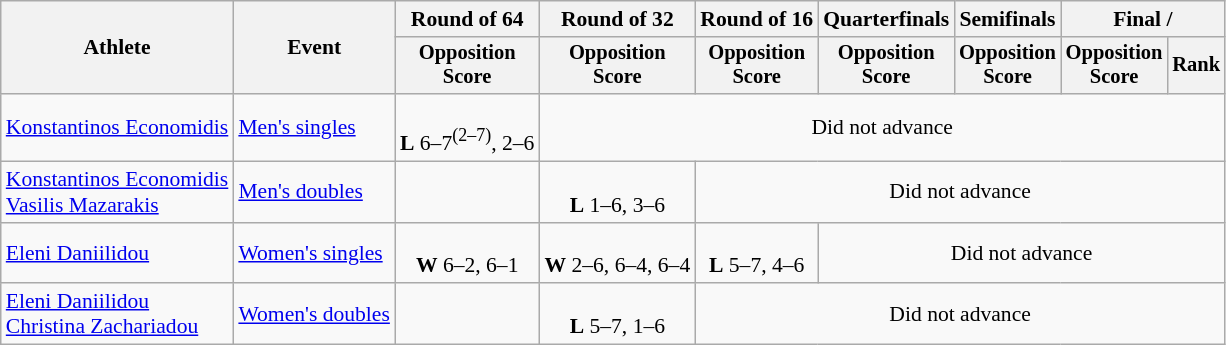<table class=wikitable style="font-size:90%">
<tr>
<th rowspan="2">Athlete</th>
<th rowspan="2">Event</th>
<th>Round of 64</th>
<th>Round of 32</th>
<th>Round of 16</th>
<th>Quarterfinals</th>
<th>Semifinals</th>
<th colspan=2>Final / </th>
</tr>
<tr style="font-size:95%">
<th>Opposition<br>Score</th>
<th>Opposition<br>Score</th>
<th>Opposition<br>Score</th>
<th>Opposition<br>Score</th>
<th>Opposition<br>Score</th>
<th>Opposition<br>Score</th>
<th>Rank</th>
</tr>
<tr align=center>
<td align=left><a href='#'>Konstantinos Economidis</a></td>
<td align=left><a href='#'>Men's singles</a></td>
<td><br><strong>L</strong> 6–7<sup>(2–7)</sup>, 2–6</td>
<td colspan=6>Did not advance</td>
</tr>
<tr align=center>
<td align=left><a href='#'>Konstantinos Economidis</a><br><a href='#'>Vasilis Mazarakis</a></td>
<td align=left><a href='#'>Men's doubles</a></td>
<td></td>
<td><br><strong>L</strong> 1–6, 3–6</td>
<td colspan=5>Did not advance</td>
</tr>
<tr align=center>
<td align=left><a href='#'>Eleni Daniilidou</a></td>
<td align=left><a href='#'>Women's singles</a></td>
<td><br><strong>W</strong> 6–2, 6–1</td>
<td><br><strong>W</strong> 2–6, 6–4, 6–4</td>
<td><br><strong>L</strong> 5–7, 4–6</td>
<td colspan=4>Did not advance</td>
</tr>
<tr align=center>
<td align=left><a href='#'>Eleni Daniilidou</a><br><a href='#'>Christina Zachariadou</a></td>
<td align=left><a href='#'>Women's doubles</a></td>
<td></td>
<td><br><strong>L</strong> 5–7, 1–6</td>
<td colspan=5>Did not advance</td>
</tr>
</table>
